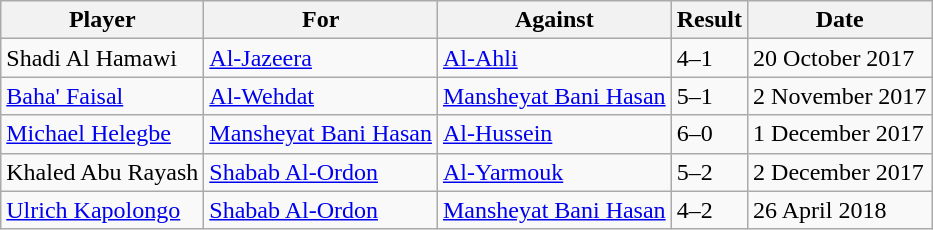<table class="wikitable">
<tr>
<th>Player</th>
<th>For</th>
<th>Against</th>
<th style="text-align:center;">Result</th>
<th>Date</th>
</tr>
<tr>
<td> Shadi Al Hamawi</td>
<td><a href='#'>Al-Jazeera</a></td>
<td><a href='#'>Al-Ahli</a></td>
<td>4–1</td>
<td>20 October 2017</td>
</tr>
<tr>
<td> <a href='#'>Baha' Faisal</a></td>
<td><a href='#'>Al-Wehdat</a></td>
<td><a href='#'>Mansheyat Bani Hasan</a></td>
<td>5–1</td>
<td>2 November 2017</td>
</tr>
<tr>
<td> <a href='#'>Michael Helegbe</a></td>
<td><a href='#'>Mansheyat Bani Hasan</a></td>
<td><a href='#'>Al-Hussein</a></td>
<td>6–0</td>
<td>1 December 2017</td>
</tr>
<tr>
<td> Khaled Abu Rayash</td>
<td><a href='#'>Shabab Al-Ordon</a></td>
<td><a href='#'>Al-Yarmouk</a></td>
<td>5–2</td>
<td>2 December 2017</td>
</tr>
<tr>
<td> <a href='#'>Ulrich Kapolongo</a></td>
<td><a href='#'>Shabab Al-Ordon</a></td>
<td><a href='#'>Mansheyat Bani Hasan</a></td>
<td>4–2</td>
<td>26 April 2018</td>
</tr>
</table>
